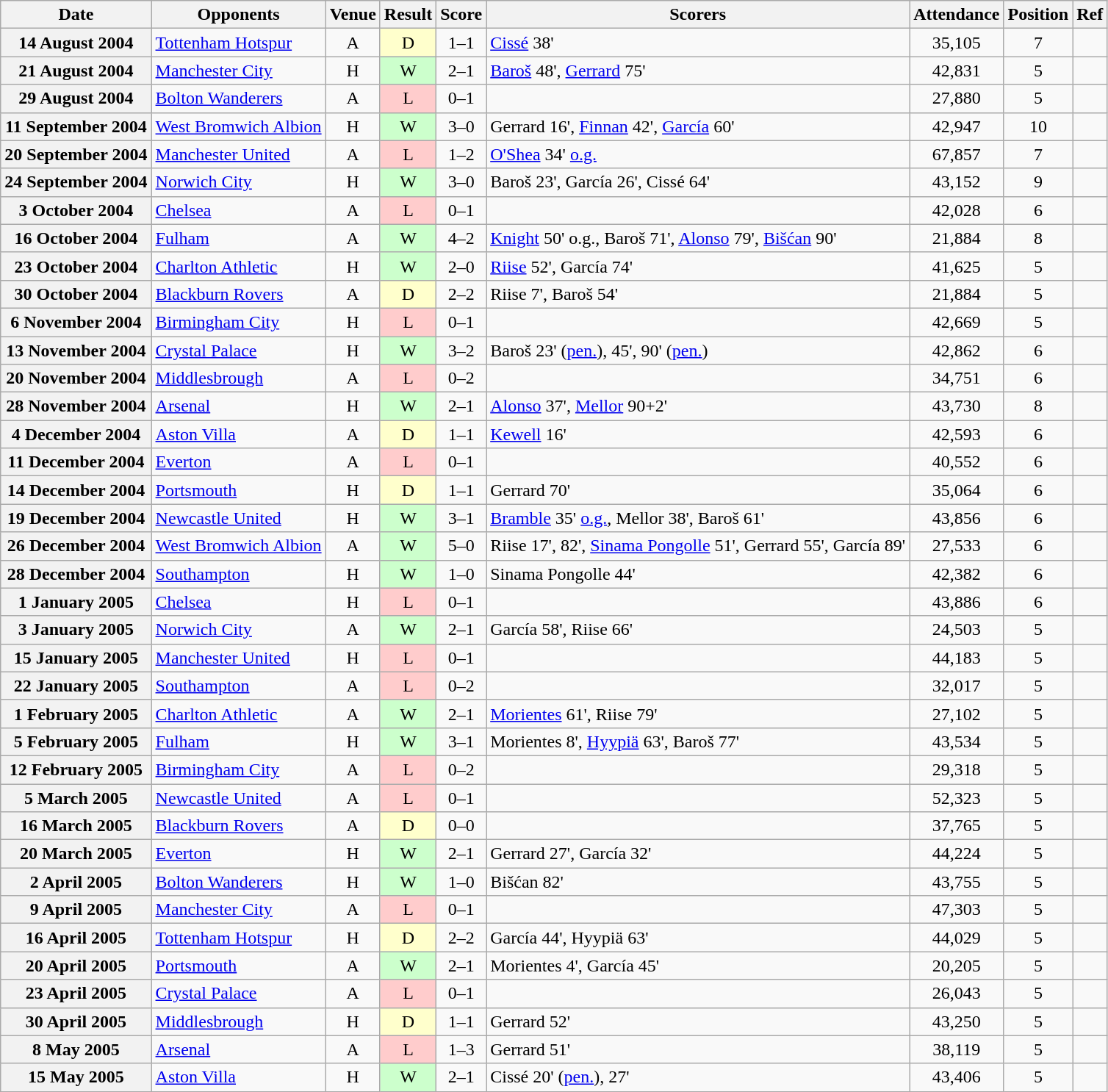<table class="sortable wikitable plainrowheaders" style="text-align:center">
<tr>
<th scope="col">Date</th>
<th scope="col">Opponents</th>
<th scope="col">Venue</th>
<th scope="col">Result</th>
<th scope="col">Score</th>
<th scope="col">Scorers</th>
<th scope="col">Attendance</th>
<th scope="col">Position</th>
<th scope="col" class="unsortable">Ref</th>
</tr>
<tr>
<th scope="row">14 August 2004</th>
<td align="left"><a href='#'>Tottenham Hotspur</a></td>
<td>A</td>
<td style="background:#ffc">D</td>
<td>1–1</td>
<td align="left"><a href='#'>Cissé</a> 38'</td>
<td>35,105</td>
<td>7</td>
<td></td>
</tr>
<tr>
<th scope="row">21 August 2004</th>
<td align="left"><a href='#'>Manchester City</a></td>
<td>H</td>
<td style="background:#cfc">W</td>
<td>2–1</td>
<td align="left"><a href='#'>Baroš</a> 48', <a href='#'>Gerrard</a> 75'</td>
<td>42,831</td>
<td>5</td>
<td></td>
</tr>
<tr>
<th scope="row">29 August 2004</th>
<td align="left"><a href='#'>Bolton Wanderers</a></td>
<td>A</td>
<td style="background:#fcc">L</td>
<td>0–1</td>
<td align="left"></td>
<td>27,880</td>
<td>5</td>
<td></td>
</tr>
<tr>
<th scope="row">11 September 2004</th>
<td align="left"><a href='#'>West Bromwich Albion</a></td>
<td>H</td>
<td style="background:#cfc">W</td>
<td>3–0</td>
<td align="left">Gerrard 16', <a href='#'>Finnan</a> 42', <a href='#'>García</a> 60'</td>
<td>42,947</td>
<td>10</td>
<td></td>
</tr>
<tr>
<th scope="row">20 September 2004</th>
<td align="left"><a href='#'>Manchester United</a></td>
<td>A</td>
<td style="background:#fcc">L</td>
<td>1–2</td>
<td align="left"><a href='#'>O'Shea</a> 34' <a href='#'>o.g.</a></td>
<td>67,857</td>
<td>7</td>
<td></td>
</tr>
<tr>
<th scope="row">24 September 2004</th>
<td align="left"><a href='#'>Norwich City</a></td>
<td>H</td>
<td style="background:#cfc">W</td>
<td>3–0</td>
<td align="left">Baroš 23', García 26', Cissé 64'</td>
<td>43,152</td>
<td>9</td>
<td></td>
</tr>
<tr>
<th scope="row">3 October 2004</th>
<td align="left"><a href='#'>Chelsea</a></td>
<td>A</td>
<td style="background:#fcc">L</td>
<td>0–1</td>
<td></td>
<td>42,028</td>
<td>6</td>
<td></td>
</tr>
<tr>
<th scope="row">16 October 2004</th>
<td align="left"><a href='#'>Fulham</a></td>
<td>A</td>
<td style="background:#cfc">W</td>
<td>4–2</td>
<td align="left"><a href='#'>Knight</a> 50' o.g., Baroš 71', <a href='#'>Alonso</a> 79', <a href='#'>Bišćan</a> 90'</td>
<td>21,884</td>
<td>8</td>
<td></td>
</tr>
<tr>
<th scope="row">23 October 2004</th>
<td align="left"><a href='#'>Charlton Athletic</a></td>
<td>H</td>
<td style="background:#cfc">W</td>
<td>2–0</td>
<td align="left"><a href='#'>Riise</a> 52', García 74'</td>
<td>41,625</td>
<td>5</td>
<td></td>
</tr>
<tr>
<th scope="row">30 October 2004</th>
<td align="left"><a href='#'>Blackburn Rovers</a></td>
<td>A</td>
<td style="background:#ffc">D</td>
<td>2–2</td>
<td align="left">Riise 7', Baroš 54'</td>
<td>21,884</td>
<td>5</td>
<td></td>
</tr>
<tr>
<th scope="row">6 November 2004</th>
<td align="left"><a href='#'>Birmingham City</a></td>
<td>H</td>
<td style="background:#fcc">L</td>
<td>0–1</td>
<td align="left"></td>
<td>42,669</td>
<td>5</td>
<td></td>
</tr>
<tr>
<th scope="row">13 November 2004</th>
<td align="left"><a href='#'>Crystal Palace</a></td>
<td>H</td>
<td style="background:#cfc">W</td>
<td>3–2</td>
<td align="left">Baroš 23' (<a href='#'>pen.</a>), 45', 90' (<a href='#'>pen.</a>)</td>
<td>42,862</td>
<td>6</td>
<td></td>
</tr>
<tr>
<th scope="row">20 November 2004</th>
<td align="left"><a href='#'>Middlesbrough</a></td>
<td>A</td>
<td style="background:#fcc">L</td>
<td>0–2</td>
<td align="left"></td>
<td>34,751</td>
<td>6</td>
<td></td>
</tr>
<tr>
<th scope="row">28 November 2004</th>
<td align="left"><a href='#'>Arsenal</a></td>
<td>H</td>
<td style="background:#cfc">W</td>
<td>2–1</td>
<td align="left"><a href='#'>Alonso</a> 37', <a href='#'>Mellor</a> 90+2'</td>
<td>43,730</td>
<td>8</td>
<td></td>
</tr>
<tr>
<th scope="row">4 December 2004</th>
<td align="left"><a href='#'>Aston Villa</a></td>
<td>A</td>
<td style="background:#ffc">D</td>
<td>1–1</td>
<td align="left"><a href='#'>Kewell</a> 16'</td>
<td>42,593</td>
<td>6</td>
<td></td>
</tr>
<tr>
<th scope="row">11 December 2004</th>
<td align="left"><a href='#'>Everton</a></td>
<td>A</td>
<td style="background:#fcc">L</td>
<td>0–1</td>
<td align="left"></td>
<td>40,552</td>
<td>6</td>
<td></td>
</tr>
<tr>
<th scope="row">14 December 2004</th>
<td align="left"><a href='#'>Portsmouth</a></td>
<td>H</td>
<td style="background:#ffc">D</td>
<td>1–1</td>
<td align="left">Gerrard 70'</td>
<td>35,064</td>
<td>6</td>
<td></td>
</tr>
<tr>
<th scope="row">19 December 2004</th>
<td align="left"><a href='#'>Newcastle United</a></td>
<td>H</td>
<td style="background:#cfc">W</td>
<td>3–1</td>
<td align="left"><a href='#'>Bramble</a> 35' <a href='#'>o.g.</a>, Mellor 38', Baroš 61'</td>
<td>43,856</td>
<td>6</td>
<td></td>
</tr>
<tr>
<th scope="row">26 December 2004</th>
<td align="left"><a href='#'>West Bromwich Albion</a></td>
<td>A</td>
<td style="background:#cfc">W</td>
<td>5–0</td>
<td align="left">Riise 17', 82', <a href='#'>Sinama Pongolle</a> 51', Gerrard 55', García 89'</td>
<td>27,533</td>
<td>6</td>
<td></td>
</tr>
<tr>
<th scope="row">28 December 2004</th>
<td align="left"><a href='#'>Southampton</a></td>
<td>H</td>
<td style="background:#cfc">W</td>
<td>1–0</td>
<td align="left">Sinama Pongolle 44'</td>
<td>42,382</td>
<td>6</td>
<td></td>
</tr>
<tr>
<th scope="row">1 January 2005</th>
<td align="left"><a href='#'>Chelsea</a></td>
<td>H</td>
<td style="background:#fcc">L</td>
<td>0–1</td>
<td align="left"></td>
<td>43,886</td>
<td>6</td>
<td></td>
</tr>
<tr>
<th scope="row">3 January 2005</th>
<td align="left"><a href='#'>Norwich City</a></td>
<td>A</td>
<td style="background:#cfc">W</td>
<td>2–1</td>
<td align="left">García 58', Riise 66'</td>
<td>24,503</td>
<td>5</td>
<td></td>
</tr>
<tr>
<th scope="row">15 January 2005</th>
<td align="left"><a href='#'>Manchester United</a></td>
<td>H</td>
<td style="background:#fcc">L</td>
<td>0–1</td>
<td align="left"></td>
<td>44,183</td>
<td>5</td>
<td></td>
</tr>
<tr>
<th scope="row">22 January 2005</th>
<td align="left"><a href='#'>Southampton</a></td>
<td>A</td>
<td style="background:#fcc">L</td>
<td>0–2</td>
<td align="left"></td>
<td>32,017</td>
<td>5</td>
<td></td>
</tr>
<tr>
<th scope="row">1 February 2005</th>
<td align="left"><a href='#'>Charlton Athletic</a></td>
<td>A</td>
<td style="background:#cfc">W</td>
<td>2–1</td>
<td align="left"><a href='#'>Morientes</a> 61', Riise 79'</td>
<td>27,102</td>
<td>5</td>
<td></td>
</tr>
<tr>
<th scope="row">5 February 2005</th>
<td align="left"><a href='#'>Fulham</a></td>
<td>H</td>
<td style="background:#cfc">W</td>
<td>3–1</td>
<td align="left">Morientes 8', <a href='#'>Hyypiä</a> 63', Baroš 77'</td>
<td>43,534</td>
<td>5</td>
<td></td>
</tr>
<tr>
<th scope="row">12 February 2005</th>
<td align="left"><a href='#'>Birmingham City</a></td>
<td>A</td>
<td style="background:#fcc">L</td>
<td>0–2</td>
<td align="left"></td>
<td>29,318</td>
<td>5</td>
<td></td>
</tr>
<tr>
<th scope="row">5 March 2005</th>
<td align="left"><a href='#'>Newcastle United</a></td>
<td>A</td>
<td style="background:#fcc">L</td>
<td>0–1</td>
<td align="left"></td>
<td>52,323</td>
<td>5</td>
<td></td>
</tr>
<tr>
<th scope="row">16 March 2005</th>
<td align="left"><a href='#'>Blackburn Rovers</a></td>
<td>A</td>
<td style="background:#ffc">D</td>
<td>0–0</td>
<td align="left"></td>
<td>37,765</td>
<td>5</td>
<td></td>
</tr>
<tr>
<th scope="row">20 March 2005</th>
<td align="left"><a href='#'>Everton</a></td>
<td>H</td>
<td style="background:#cfc">W</td>
<td>2–1</td>
<td align="left">Gerrard 27', García 32'</td>
<td>44,224</td>
<td>5</td>
<td></td>
</tr>
<tr>
<th scope="row">2 April 2005</th>
<td align="left"><a href='#'>Bolton Wanderers</a></td>
<td>H</td>
<td style="background:#cfc">W</td>
<td>1–0</td>
<td align="left">Bišćan 82'</td>
<td>43,755</td>
<td>5</td>
<td></td>
</tr>
<tr>
<th scope="row">9 April 2005</th>
<td align="left"><a href='#'>Manchester City</a></td>
<td>A</td>
<td style="background:#fcc">L</td>
<td>0–1</td>
<td align="left"></td>
<td>47,303</td>
<td>5</td>
<td></td>
</tr>
<tr>
<th scope="row">16 April 2005</th>
<td align="left"><a href='#'>Tottenham Hotspur</a></td>
<td>H</td>
<td style="background:#ffc">D</td>
<td>2–2</td>
<td align="left">García 44', Hyypiä 63'</td>
<td>44,029</td>
<td>5</td>
<td></td>
</tr>
<tr>
<th scope="row">20 April 2005</th>
<td align="left"><a href='#'>Portsmouth</a></td>
<td>A</td>
<td style="background:#cfc">W</td>
<td>2–1</td>
<td align="left">Morientes 4', García 45'</td>
<td>20,205</td>
<td>5</td>
<td></td>
</tr>
<tr>
<th scope="row">23 April 2005</th>
<td align="left"><a href='#'>Crystal Palace</a></td>
<td>A</td>
<td style="background:#fcc">L</td>
<td>0–1</td>
<td align="left"></td>
<td>26,043</td>
<td>5</td>
<td></td>
</tr>
<tr>
<th scope="row">30 April 2005</th>
<td align="left"><a href='#'>Middlesbrough</a></td>
<td>H</td>
<td style="background:#ffc">D</td>
<td>1–1</td>
<td align="left">Gerrard 52'</td>
<td>43,250</td>
<td>5</td>
<td></td>
</tr>
<tr>
<th scope="row">8 May 2005</th>
<td align="left"><a href='#'>Arsenal</a></td>
<td>A</td>
<td style="background:#fcc">L</td>
<td>1–3</td>
<td align="left">Gerrard 51'</td>
<td>38,119</td>
<td>5</td>
<td></td>
</tr>
<tr>
<th scope="row">15 May 2005</th>
<td align="left"><a href='#'>Aston Villa</a></td>
<td>H</td>
<td style="background:#cfc">W</td>
<td>2–1</td>
<td align="left">Cissé 20' (<a href='#'>pen.</a>), 27'</td>
<td>43,406</td>
<td>5</td>
<td></td>
</tr>
</table>
